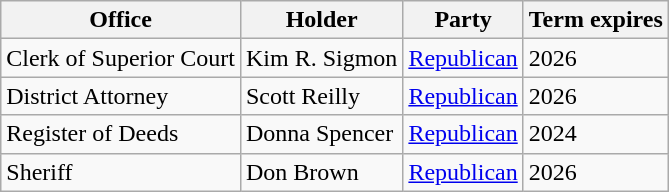<table class="wikitable">
<tr>
<th>Office</th>
<th>Holder</th>
<th>Party</th>
<th>Term expires</th>
</tr>
<tr>
<td>Clerk of Superior Court</td>
<td>Kim R. Sigmon</td>
<td><a href='#'>Republican</a></td>
<td>2026</td>
</tr>
<tr>
<td>District Attorney</td>
<td>Scott Reilly</td>
<td><a href='#'>Republican</a></td>
<td>2026</td>
</tr>
<tr>
<td>Register of Deeds</td>
<td>Donna Spencer</td>
<td><a href='#'>Republican</a></td>
<td>2024</td>
</tr>
<tr>
<td>Sheriff</td>
<td>Don Brown</td>
<td><a href='#'>Republican</a></td>
<td>2026</td>
</tr>
</table>
